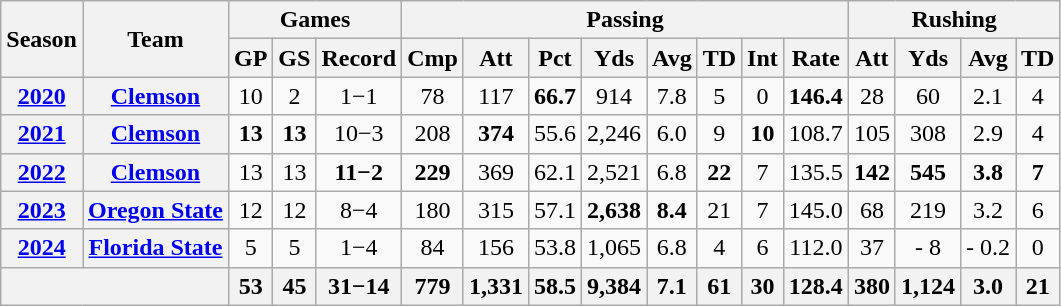<table class=wikitable style="text-align:center;">
<tr>
<th rowspan="2">Season</th>
<th rowspan="2">Team</th>
<th colspan="3">Games</th>
<th colspan="8">Passing</th>
<th colspan="5">Rushing</th>
</tr>
<tr>
<th>GP</th>
<th>GS</th>
<th>Record</th>
<th>Cmp</th>
<th>Att</th>
<th>Pct</th>
<th>Yds</th>
<th>Avg</th>
<th>TD</th>
<th>Int</th>
<th>Rate</th>
<th>Att</th>
<th>Yds</th>
<th>Avg</th>
<th>TD</th>
</tr>
<tr>
<th><a href='#'>2020</a></th>
<th><a href='#'>Clemson</a></th>
<td>10</td>
<td>2</td>
<td>1−1</td>
<td>78</td>
<td>117</td>
<td><strong>66.7</strong></td>
<td>914</td>
<td>7.8</td>
<td>5</td>
<td>0</td>
<td><strong>146.4</strong></td>
<td>28</td>
<td>60</td>
<td>2.1</td>
<td>4</td>
</tr>
<tr>
<th><a href='#'>2021</a></th>
<th><a href='#'>Clemson</a></th>
<td><strong>13</strong></td>
<td><strong>13</strong></td>
<td>10−3</td>
<td>208</td>
<td><strong>374</strong></td>
<td>55.6</td>
<td>2,246</td>
<td>6.0</td>
<td>9</td>
<td><strong>10</strong></td>
<td>108.7</td>
<td>105</td>
<td>308</td>
<td>2.9</td>
<td>4</td>
</tr>
<tr>
<th><a href='#'>2022</a></th>
<th><a href='#'>Clemson</a></th>
<td>13</td>
<td>13</td>
<td><strong>11−2</strong></td>
<td><strong>229</strong></td>
<td>369</td>
<td>62.1</td>
<td>2,521</td>
<td>6.8</td>
<td><strong>22</strong></td>
<td>7</td>
<td>135.5</td>
<td><strong>142</strong></td>
<td><strong>545</strong></td>
<td><strong>3.8</strong></td>
<td><strong>7</strong></td>
</tr>
<tr>
<th><a href='#'>2023</a></th>
<th><a href='#'>Oregon State</a></th>
<td>12</td>
<td>12</td>
<td>8−4</td>
<td>180</td>
<td>315</td>
<td>57.1</td>
<td><strong>2,638</strong></td>
<td><strong>8.4</strong></td>
<td>21</td>
<td>7</td>
<td>145.0</td>
<td>68</td>
<td>219</td>
<td>3.2</td>
<td>6</td>
</tr>
<tr>
<th><a href='#'>2024</a></th>
<th><a href='#'>Florida State</a></th>
<td>5</td>
<td>5</td>
<td>1−4</td>
<td>84</td>
<td>156</td>
<td>53.8</td>
<td>1,065</td>
<td>6.8</td>
<td>4</td>
<td>6</td>
<td>112.0</td>
<td>37</td>
<td>- 8</td>
<td>- 0.2</td>
<td>0</td>
</tr>
<tr>
<th colspan="2"></th>
<th>53</th>
<th>45</th>
<th>31−14</th>
<th>779</th>
<th>1,331</th>
<th>58.5</th>
<th>9,384</th>
<th>7.1</th>
<th>61</th>
<th>30</th>
<th>128.4</th>
<th>380</th>
<th>1,124</th>
<th>3.0</th>
<th>21</th>
</tr>
</table>
